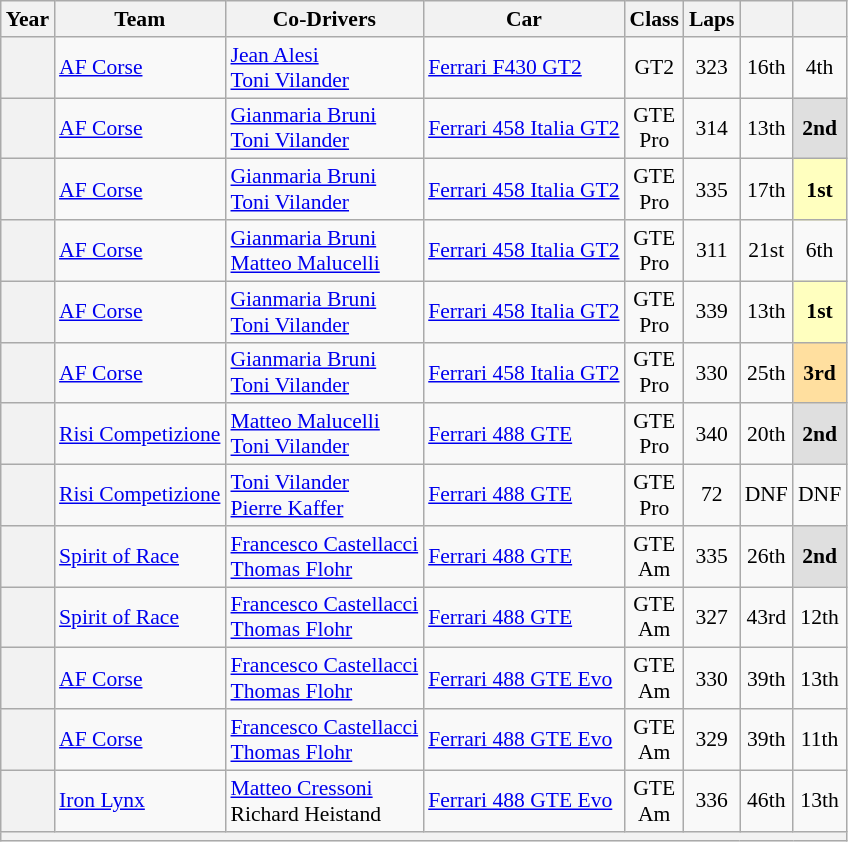<table class="wikitable" style="text-align:center; font-size:90%">
<tr>
<th>Year</th>
<th>Team</th>
<th>Co-Drivers</th>
<th>Car</th>
<th>Class</th>
<th>Laps</th>
<th></th>
<th></th>
</tr>
<tr>
<th></th>
<td align="left"> <a href='#'>AF Corse</a></td>
<td align="left"> <a href='#'>Jean Alesi</a><br> <a href='#'>Toni Vilander</a></td>
<td align="left"><a href='#'>Ferrari F430 GT2</a></td>
<td>GT2</td>
<td>323</td>
<td>16th</td>
<td>4th</td>
</tr>
<tr>
<th></th>
<td align="left"> <a href='#'>AF Corse</a></td>
<td align="left"> <a href='#'>Gianmaria Bruni</a><br> <a href='#'>Toni Vilander</a></td>
<td align="left" nowrap><a href='#'>Ferrari 458 Italia GT2</a></td>
<td>GTE<br>Pro</td>
<td>314</td>
<td>13th</td>
<td style="background:#DFDFDF;"><strong>2nd</strong></td>
</tr>
<tr>
<th></th>
<td align="left"> <a href='#'>AF Corse</a></td>
<td align="left"> <a href='#'>Gianmaria Bruni</a><br> <a href='#'>Toni Vilander</a></td>
<td align="left"><a href='#'>Ferrari 458 Italia GT2</a></td>
<td>GTE<br>Pro</td>
<td>335</td>
<td>17th</td>
<td style="background:#FFFFBF;"><strong>1st</strong></td>
</tr>
<tr>
<th></th>
<td align="left"> <a href='#'>AF Corse</a></td>
<td align="left"> <a href='#'>Gianmaria Bruni</a><br> <a href='#'>Matteo Malucelli</a></td>
<td align="left"><a href='#'>Ferrari 458 Italia GT2</a></td>
<td>GTE<br>Pro</td>
<td>311</td>
<td>21st</td>
<td>6th</td>
</tr>
<tr>
<th></th>
<td align="left"> <a href='#'>AF Corse</a></td>
<td align="left"> <a href='#'>Gianmaria Bruni</a><br> <a href='#'>Toni Vilander</a></td>
<td align="left"><a href='#'>Ferrari 458 Italia GT2</a></td>
<td>GTE<br>Pro</td>
<td>339</td>
<td>13th</td>
<td style="background:#FFFFBF;"><strong>1st</strong></td>
</tr>
<tr>
<th></th>
<td align="left"> <a href='#'>AF Corse</a></td>
<td align="left"> <a href='#'>Gianmaria Bruni</a><br> <a href='#'>Toni Vilander</a></td>
<td align="left"><a href='#'>Ferrari 458 Italia GT2</a></td>
<td>GTE<br>Pro</td>
<td>330</td>
<td>25th</td>
<td style="background:#FFDF9F;"><strong>3rd</strong></td>
</tr>
<tr>
<th></th>
<td align="left" nowrap> <a href='#'>Risi Competizione</a></td>
<td align="left"> <a href='#'>Matteo Malucelli</a><br> <a href='#'>Toni Vilander</a></td>
<td align="left"><a href='#'>Ferrari 488 GTE</a></td>
<td>GTE<br>Pro</td>
<td>340</td>
<td>20th</td>
<td style="background:#DFDFDF;"><strong>2nd</strong></td>
</tr>
<tr>
<th></th>
<td align="left"> <a href='#'>Risi Competizione</a></td>
<td align="left"> <a href='#'>Toni Vilander</a><br> <a href='#'>Pierre Kaffer</a></td>
<td align="left"><a href='#'>Ferrari 488 GTE</a></td>
<td>GTE<br>Pro</td>
<td>72</td>
<td>DNF</td>
<td>DNF</td>
</tr>
<tr>
<th></th>
<td align="left"> <a href='#'>Spirit of Race</a></td>
<td align="left" nowrap> <a href='#'>Francesco Castellacci</a><br> <a href='#'>Thomas Flohr</a></td>
<td align="left"><a href='#'>Ferrari 488 GTE</a></td>
<td>GTE<br>Am</td>
<td>335</td>
<td>26th</td>
<td style="background:#DFDFDF;"><strong>2nd</strong></td>
</tr>
<tr>
<th></th>
<td align="left"> <a href='#'>Spirit of Race</a></td>
<td align="left"> <a href='#'>Francesco Castellacci</a><br> <a href='#'>Thomas Flohr</a></td>
<td align="left"><a href='#'>Ferrari 488 GTE</a></td>
<td>GTE<br>Am</td>
<td>327</td>
<td>43rd</td>
<td>12th</td>
</tr>
<tr>
<th></th>
<td align="left"> <a href='#'>AF Corse</a></td>
<td align="left"> <a href='#'>Francesco Castellacci</a><br> <a href='#'>Thomas Flohr</a></td>
<td align="left"><a href='#'>Ferrari 488 GTE Evo</a></td>
<td>GTE<br>Am</td>
<td>330</td>
<td>39th</td>
<td>13th</td>
</tr>
<tr>
<th></th>
<td align="left"> <a href='#'>AF Corse</a></td>
<td align="left"> <a href='#'>Francesco Castellacci</a><br> <a href='#'>Thomas Flohr</a></td>
<td align="left"><a href='#'>Ferrari 488 GTE Evo</a></td>
<td>GTE<br>Am</td>
<td>329</td>
<td>39th</td>
<td>11th</td>
</tr>
<tr>
<th></th>
<td align="left"> <a href='#'>Iron Lynx</a></td>
<td align="left"> <a href='#'>Matteo Cressoni</a><br> Richard Heistand</td>
<td align="left"><a href='#'>Ferrari 488 GTE Evo</a></td>
<td>GTE<br>Am</td>
<td>336</td>
<td>46th</td>
<td>13th</td>
</tr>
<tr>
<th colspan="8"></th>
</tr>
</table>
